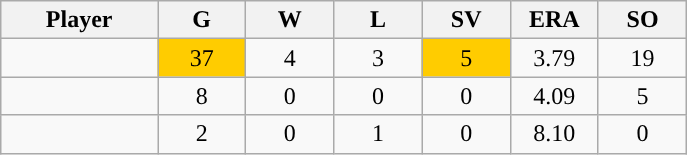<table class="wikitable sortable">
<tr>
<th bgcolor="#DDDDFF" width="16%">Player</th>
<th bgcolor="#DDDDFF" width="9%">G</th>
<th bgcolor="#DDDDFF" width="9%">W</th>
<th bgcolor="#DDDDFF" width="9%">L</th>
<th bgcolor="#DDDDFF" width="9%">SV</th>
<th bgcolor="#DDDDFF" width="9%">ERA</th>
<th bgcolor="#DDDDFF" width="9%">SO</th>
</tr>
<tr align="center">
<td></td>
<td style="background:#fc0;">37</td>
<td>4</td>
<td>3</td>
<td style="background:#fc0;">5</td>
<td>3.79</td>
<td>19</td>
</tr>
<tr align="center">
<td></td>
<td>8</td>
<td>0</td>
<td>0</td>
<td>0</td>
<td>4.09</td>
<td>5</td>
</tr>
<tr align="center">
<td></td>
<td>2</td>
<td>0</td>
<td>1</td>
<td>0</td>
<td>8.10</td>
<td>0</td>
</tr>
</table>
